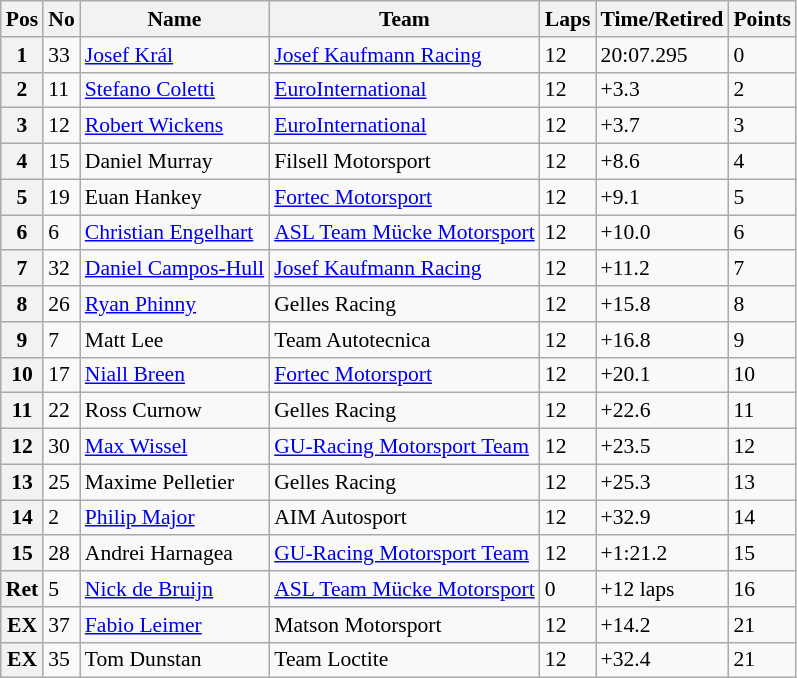<table class="wikitable mw-collapsible mw-collapsed" style="font-size: 90%">
<tr>
<th>Pos</th>
<th>No</th>
<th>Name</th>
<th>Team</th>
<th>Laps</th>
<th>Time/Retired</th>
<th>Points</th>
</tr>
<tr>
<th>1</th>
<td>33</td>
<td> <a href='#'>Josef Král</a></td>
<td><a href='#'>Josef Kaufmann Racing</a></td>
<td>12</td>
<td>20:07.295</td>
<td>0</td>
</tr>
<tr>
<th>2</th>
<td>11</td>
<td> <a href='#'>Stefano Coletti</a></td>
<td><a href='#'>EuroInternational</a></td>
<td>12</td>
<td>+3.3</td>
<td>2</td>
</tr>
<tr>
<th>3</th>
<td>12</td>
<td> <a href='#'>Robert Wickens</a></td>
<td><a href='#'>EuroInternational</a></td>
<td>12</td>
<td>+3.7</td>
<td>3</td>
</tr>
<tr>
<th>4</th>
<td>15</td>
<td> Daniel Murray</td>
<td>Filsell Motorsport</td>
<td>12</td>
<td>+8.6</td>
<td>4</td>
</tr>
<tr>
<th>5</th>
<td>19</td>
<td> Euan Hankey</td>
<td><a href='#'>Fortec Motorsport</a></td>
<td>12</td>
<td>+9.1</td>
<td>5</td>
</tr>
<tr>
<th>6</th>
<td>6</td>
<td> <a href='#'>Christian Engelhart</a></td>
<td><a href='#'>ASL Team Mücke Motorsport</a></td>
<td>12</td>
<td>+10.0</td>
<td>6</td>
</tr>
<tr>
<th>7</th>
<td>32</td>
<td> <a href='#'>Daniel Campos-Hull</a></td>
<td><a href='#'>Josef Kaufmann Racing</a></td>
<td>12</td>
<td>+11.2</td>
<td>7</td>
</tr>
<tr>
<th>8</th>
<td>26</td>
<td> <a href='#'>Ryan Phinny</a></td>
<td>Gelles Racing</td>
<td>12</td>
<td>+15.8</td>
<td>8</td>
</tr>
<tr>
<th>9</th>
<td>7</td>
<td> Matt Lee</td>
<td>Team Autotecnica</td>
<td>12</td>
<td>+16.8</td>
<td>9</td>
</tr>
<tr>
<th>10</th>
<td>17</td>
<td> <a href='#'>Niall Breen</a></td>
<td><a href='#'>Fortec Motorsport</a></td>
<td>12</td>
<td>+20.1</td>
<td>10</td>
</tr>
<tr>
<th>11</th>
<td>22</td>
<td> Ross Curnow</td>
<td>Gelles Racing</td>
<td>12</td>
<td>+22.6</td>
<td>11</td>
</tr>
<tr>
<th>12</th>
<td>30</td>
<td> <a href='#'>Max Wissel</a></td>
<td><a href='#'>GU-Racing Motorsport Team</a></td>
<td>12</td>
<td>+23.5</td>
<td>12</td>
</tr>
<tr>
<th>13</th>
<td>25</td>
<td> Maxime Pelletier</td>
<td>Gelles Racing</td>
<td>12</td>
<td>+25.3</td>
<td>13</td>
</tr>
<tr>
<th>14</th>
<td>2</td>
<td> <a href='#'>Philip Major</a></td>
<td>AIM Autosport</td>
<td>12</td>
<td>+32.9</td>
<td>14</td>
</tr>
<tr>
<th>15</th>
<td>28</td>
<td> Andrei Harnagea</td>
<td><a href='#'>GU-Racing Motorsport Team</a></td>
<td>12</td>
<td>+1:21.2</td>
<td>15</td>
</tr>
<tr>
<th>Ret</th>
<td>5</td>
<td> <a href='#'>Nick de Bruijn</a></td>
<td><a href='#'>ASL Team Mücke Motorsport</a></td>
<td>0</td>
<td>+12 laps</td>
<td>16</td>
</tr>
<tr>
<th>EX</th>
<td>37</td>
<td> <a href='#'>Fabio Leimer</a></td>
<td>Matson Motorsport</td>
<td>12</td>
<td>+14.2</td>
<td>21</td>
</tr>
<tr>
<th>EX</th>
<td>35</td>
<td> Tom Dunstan</td>
<td>Team Loctite</td>
<td>12</td>
<td>+32.4</td>
<td>21</td>
</tr>
</table>
